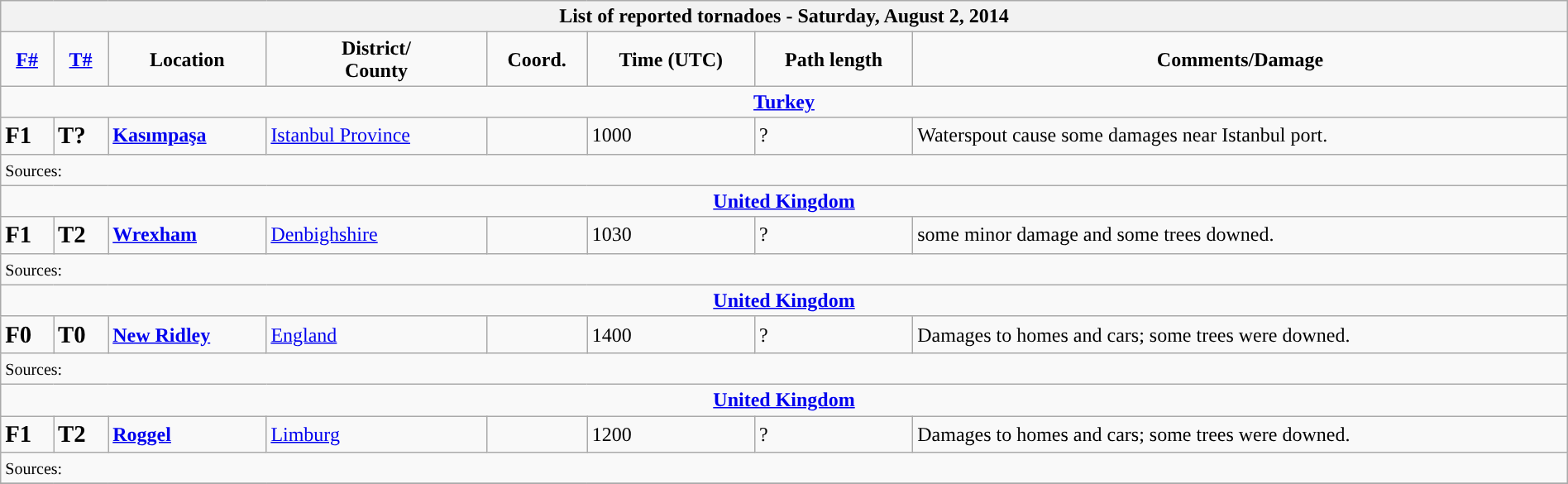<table class="wikitable collapsible" width="100%">
<tr>
<th colspan="8">List of reported tornadoes - Saturday, August 2, 2014</th>
</tr>
<tr>
<td style="text-align: center;"><strong><a href='#'>F#</a></strong></td>
<td style="text-align: center;"><strong><a href='#'>T#</a></strong></td>
<td style="text-align: center;"><strong>Location</strong></td>
<td style="text-align: center;"><strong>District/<br>County</strong></td>
<td style="text-align: center;"><strong>Coord.</strong></td>
<td style="text-align: center;"><strong>Time (UTC)</strong></td>
<td style="text-align: center;"><strong>Path length</strong></td>
<td style="text-align: center;"><strong>Comments/Damage</strong></td>
</tr>
<tr>
<td colspan="8" align=center><strong><a href='#'>Turkey</a></strong></td>
</tr>
<tr>
<td><big><strong>F1</strong></big></td>
<td><big><strong>T?</strong></big></td>
<td><strong><a href='#'>Kasımpaşa</a></strong></td>
<td><a href='#'>Istanbul Province</a></td>
<td></td>
<td>1000</td>
<td>?</td>
<td>Waterspout cause some damages near Istanbul port.</td>
</tr>
<tr>
<td colspan="8"><small>Sources:</small></td>
</tr>
<tr>
<td colspan="8" align=center><strong><a href='#'>United Kingdom</a></strong></td>
</tr>
<tr>
<td><big><strong>F1</strong></big></td>
<td><big><strong>T2</strong></big></td>
<td><strong><a href='#'>Wrexham</a></strong></td>
<td><a href='#'>Denbighshire</a></td>
<td></td>
<td>1030</td>
<td>?</td>
<td>some minor damage and some trees downed.</td>
</tr>
<tr>
<td colspan="8"><small>Sources:</small></td>
</tr>
<tr>
<td colspan="8" align=center><strong><a href='#'>United Kingdom</a></strong></td>
</tr>
<tr>
<td><big><strong>F0</strong></big></td>
<td><big><strong>T0</strong></big></td>
<td><strong><a href='#'>New Ridley</a></strong></td>
<td><a href='#'>England</a></td>
<td></td>
<td>1400</td>
<td>?</td>
<td>Damages to homes and cars; some trees were downed.</td>
</tr>
<tr>
<td colspan="8"><small>Sources:</small></td>
</tr>
<tr>
<td colspan="8" align=center><strong><a href='#'>United Kingdom</a></strong></td>
</tr>
<tr>
<td><big><strong>F1</strong></big></td>
<td><big><strong>T2</strong></big></td>
<td><strong><a href='#'>Roggel</a></strong></td>
<td><a href='#'>Limburg</a></td>
<td></td>
<td>1200</td>
<td>?</td>
<td>Damages to homes and cars; some trees were downed.</td>
</tr>
<tr>
<td colspan="8"><small>Sources:</small></td>
</tr>
<tr>
</tr>
</table>
